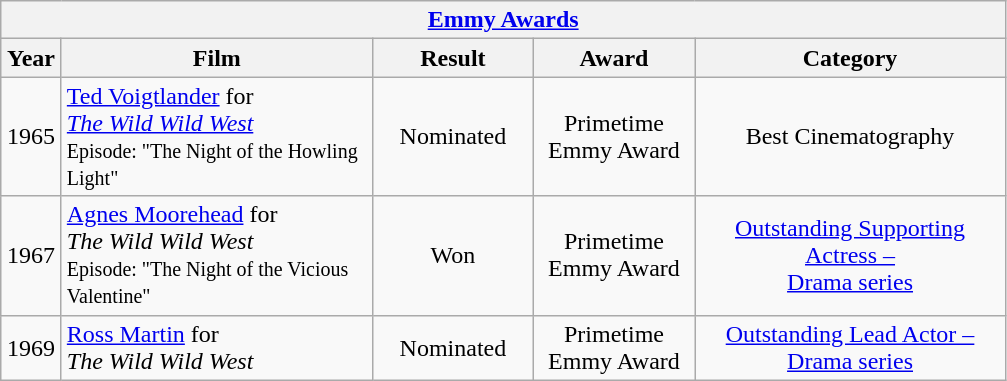<table class="wikitable">
<tr>
<th colspan="5" style="text-align:center;"><a href='#'>Emmy Awards</a></th>
</tr>
<tr>
<th style="width:33px;">Year</th>
<th style="width:200px;">Film</th>
<th style="width:100px;">Result</th>
<th style="width:100px;">Award</th>
<th style="width:200px;">Category</th>
</tr>
<tr>
<td style="text-align:center;">1965</td>
<td><a href='#'>Ted Voigtlander</a> for<br><em><a href='#'>The Wild Wild West</a></em><br><small>Episode: "The Night of the Howling Light"</small></td>
<td style="text-align:center;">Nominated</td>
<td style="text-align:center;">Primetime<br>Emmy Award</td>
<td style="text-align:center;">Best Cinematography</td>
</tr>
<tr>
<td style="text-align:center;">1967</td>
<td><a href='#'>Agnes Moorehead</a> for<br><em>The Wild Wild West</em><br><small>Episode: "The Night of the Vicious Valentine"</small></td>
<td style="text-align:center;">Won</td>
<td style="text-align:center;">Primetime<br>Emmy Award</td>
<td style="text-align:center;"><a href='#'>Outstanding Supporting Actress –<br>Drama series</a></td>
</tr>
<tr>
<td style="text-align:center;">1969</td>
<td><a href='#'>Ross Martin</a> for<br><em>The Wild Wild West</em></td>
<td style="text-align:center;">Nominated</td>
<td style="text-align:center;">Primetime<br>Emmy Award</td>
<td style="text-align:center;"><a href='#'>Outstanding Lead Actor –<br>Drama series</a></td>
</tr>
</table>
